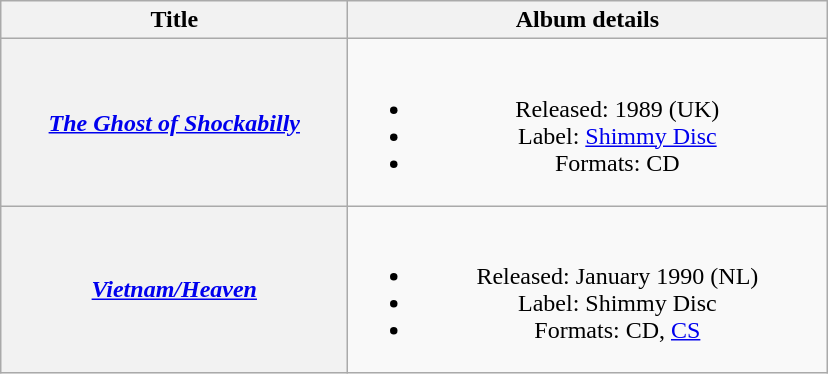<table class="wikitable plainrowheaders" style="text-align:center;">
<tr>
<th scope="col" rowspan="1" style="width:14em;">Title</th>
<th scope="col" rowspan="1" style="width:19.5em;">Album details</th>
</tr>
<tr>
<th scope="row"><em><a href='#'>The Ghost of Shockabilly</a></em></th>
<td><br><ul><li>Released: 1989 <span>(UK)</span></li><li>Label: <a href='#'>Shimmy Disc</a></li><li>Formats: CD</li></ul></td>
</tr>
<tr>
<th scope="row"><em><a href='#'>Vietnam/Heaven</a></em></th>
<td><br><ul><li>Released: January 1990 <span>(NL)</span></li><li>Label: Shimmy Disc</li><li>Formats: CD, <a href='#'>CS</a></li></ul></td>
</tr>
</table>
